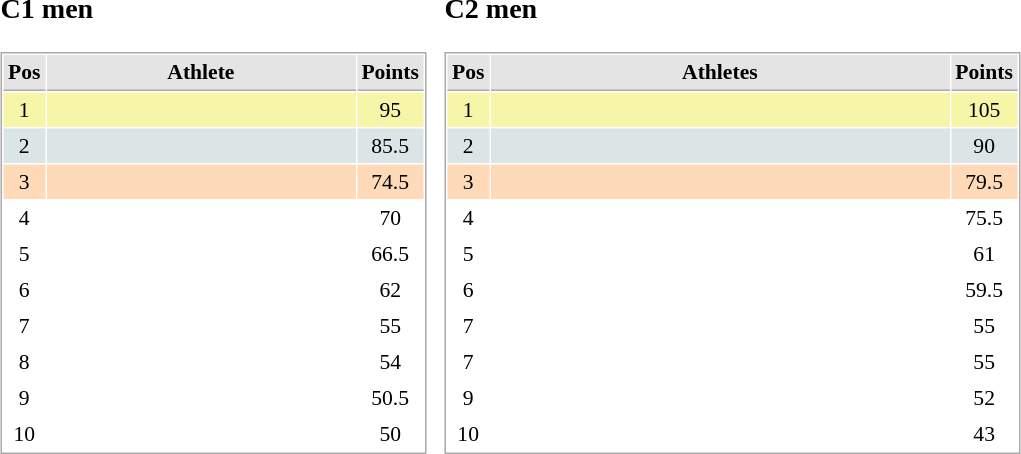<table border="0" cellspacing="10">
<tr>
<td><br><h3>C1 men</h3><table cellspacing="1" cellpadding="3" style="border:1px solid #AAAAAA;font-size:90%">
<tr bgcolor="#E4E4E4">
<th style="border-bottom:1px solid #AAAAAA" width=10>Pos</th>
<th style="border-bottom:1px solid #AAAAAA" width=200>Athlete</th>
<th style="border-bottom:1px solid #AAAAAA" width=20>Points</th>
</tr>
<tr align="center"  bgcolor="#F7F6A8">
<td>1</td>
<td align="left"></td>
<td>95</td>
</tr>
<tr align="center"  bgcolor="#DCE5E5">
<td>2</td>
<td align="left"></td>
<td>85.5</td>
</tr>
<tr align="center" bgcolor="#FFDAB9">
<td>3</td>
<td align="left"></td>
<td>74.5</td>
</tr>
<tr align="center">
<td>4</td>
<td align="left"></td>
<td>70</td>
</tr>
<tr align="center">
<td>5</td>
<td align="left"></td>
<td>66.5</td>
</tr>
<tr align="center">
<td>6</td>
<td align="left"></td>
<td>62</td>
</tr>
<tr align="center">
<td>7</td>
<td align="left"></td>
<td>55</td>
</tr>
<tr align="center">
<td>8</td>
<td align="left"></td>
<td>54</td>
</tr>
<tr align="center">
<td>9</td>
<td align="left"></td>
<td>50.5</td>
</tr>
<tr align="center">
<td>10</td>
<td align="left"></td>
<td>50</td>
</tr>
</table>
</td>
<td><br><h3>C2 men</h3><table cellspacing="1" cellpadding="3" style="border:1px solid #AAAAAA;font-size:90%">
<tr bgcolor="#E4E4E4">
<th style="border-bottom:1px solid #AAAAAA" width=10>Pos</th>
<th style="border-bottom:1px solid #AAAAAA" width=300>Athletes</th>
<th style="border-bottom:1px solid #AAAAAA" width=20>Points</th>
</tr>
<tr align="center"  bgcolor="#F7F6A8">
<td>1</td>
<td align="left"></td>
<td>105</td>
</tr>
<tr align="center"  bgcolor="#DCE5E5">
<td>2</td>
<td align="left"></td>
<td>90</td>
</tr>
<tr align="center" bgcolor="#FFDAB9">
<td>3</td>
<td align="left"></td>
<td>79.5</td>
</tr>
<tr align="center">
<td>4</td>
<td align="left"></td>
<td>75.5</td>
</tr>
<tr align="center">
<td>5</td>
<td align="left"></td>
<td>61</td>
</tr>
<tr align="center">
<td>6</td>
<td align="left"></td>
<td>59.5</td>
</tr>
<tr align="center">
<td>7</td>
<td align="left"></td>
<td>55</td>
</tr>
<tr align="center">
<td>7</td>
<td align="left"></td>
<td>55</td>
</tr>
<tr align="center">
<td>9</td>
<td align="left"></td>
<td>52</td>
</tr>
<tr align="center">
<td>10</td>
<td align="left"></td>
<td>43</td>
</tr>
</table>
</td>
</tr>
</table>
